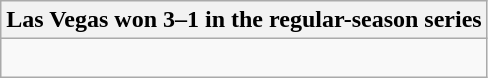<table class="wikitable collapsible collapsed">
<tr>
<th>Las Vegas won 3–1 in the regular-season series</th>
</tr>
<tr>
<td><br>


</td>
</tr>
</table>
